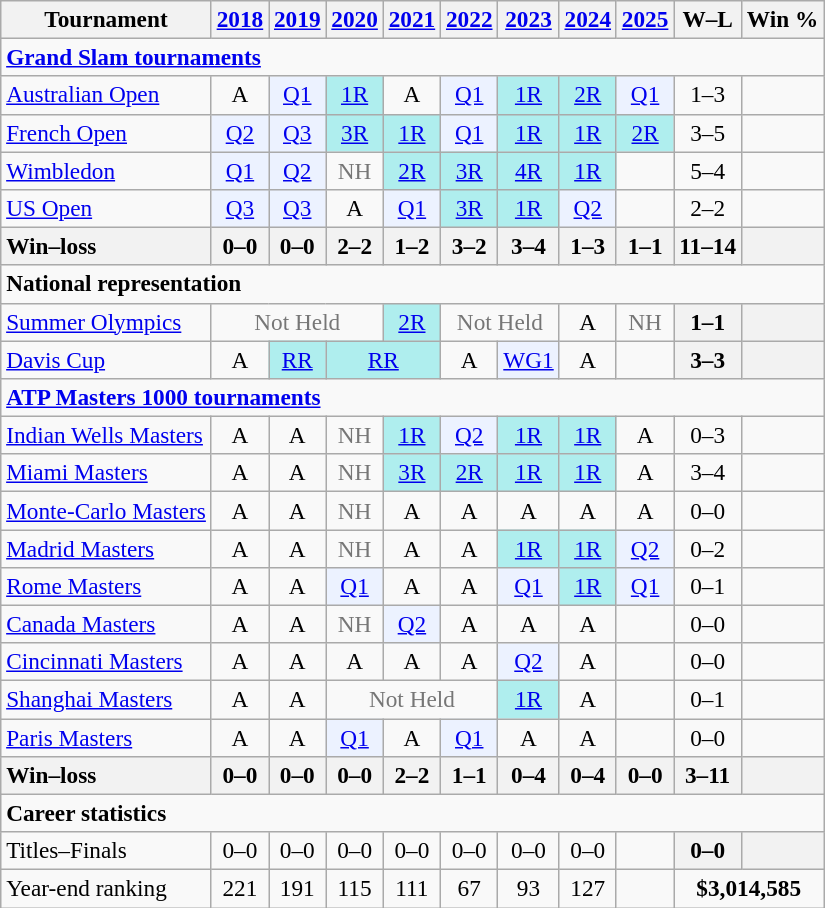<table class=wikitable style=text-align:center;font-size:97%>
<tr>
<th>Tournament</th>
<th><a href='#'>2018</a></th>
<th><a href='#'>2019</a></th>
<th><a href='#'>2020</a></th>
<th><a href='#'>2021</a></th>
<th><a href='#'>2022</a></th>
<th><a href='#'>2023</a></th>
<th><a href='#'>2024</a></th>
<th><a href='#'>2025</a></th>
<th>W–L</th>
<th>Win %</th>
</tr>
<tr>
<td colspan="11" style="text-align:left"><strong><a href='#'>Grand Slam tournaments</a></strong></td>
</tr>
<tr>
<td align=left><a href='#'>Australian Open</a></td>
<td>A</td>
<td bgcolor=ecf2ff><a href='#'>Q1</a></td>
<td bgcolor=afeeee><a href='#'>1R</a></td>
<td>A</td>
<td bgcolor=ecf2ff><a href='#'>Q1</a></td>
<td bgcolor=afeeee><a href='#'>1R</a></td>
<td bgcolor=afeeee><a href='#'>2R</a></td>
<td bgcolor=ecf2ff><a href='#'>Q1</a></td>
<td>1–3</td>
<td></td>
</tr>
<tr>
<td align=left><a href='#'>French Open</a></td>
<td bgcolor=ecf2ff><a href='#'>Q2</a></td>
<td bgcolor=ecf2ff><a href='#'>Q3</a></td>
<td bgcolor=afeeee><a href='#'>3R</a></td>
<td bgcolor=afeeee><a href='#'>1R</a></td>
<td bgcolor=ecf2ff><a href='#'>Q1</a></td>
<td bgcolor=afeeee><a href='#'>1R</a></td>
<td bgcolor=afeeee><a href='#'>1R</a></td>
<td bgcolor=afeeee><a href='#'>2R</a></td>
<td>3–5</td>
<td></td>
</tr>
<tr>
<td align=left><a href='#'>Wimbledon</a></td>
<td bgcolor=ecf2ff><a href='#'>Q1</a></td>
<td bgcolor=ecf2ff><a href='#'>Q2</a></td>
<td style=color:#767676>NH</td>
<td bgcolor=afeeee><a href='#'>2R</a></td>
<td bgcolor=afeeee><a href='#'>3R</a></td>
<td bgcolor=afeeee><a href='#'>4R</a></td>
<td bgcolor=afeeee><a href='#'>1R</a></td>
<td></td>
<td>5–4</td>
<td></td>
</tr>
<tr>
<td align=left><a href='#'>US Open</a></td>
<td bgcolor=ecf2ff><a href='#'>Q3</a></td>
<td bgcolor=ecf2ff><a href='#'>Q3</a></td>
<td>A</td>
<td bgcolor=ecf2ff><a href='#'>Q1</a></td>
<td bgcolor=afeeee><a href='#'>3R</a></td>
<td bgcolor=afeeee><a href='#'>1R</a></td>
<td bgcolor=ecf2ff><a href='#'>Q2</a></td>
<td></td>
<td>2–2</td>
<td></td>
</tr>
<tr>
<th style=text-align:left>Win–loss</th>
<th>0–0</th>
<th>0–0</th>
<th>2–2</th>
<th>1–2</th>
<th>3–2</th>
<th>3–4</th>
<th>1–3</th>
<th>1–1</th>
<th>11–14</th>
<th></th>
</tr>
<tr>
<td colspan="11" style="text-align:left"><strong>National representation</strong></td>
</tr>
<tr>
<td align=left><a href='#'>Summer Olympics</a></td>
<td colspan=3 style=color:#767676>Not Held</td>
<td bgcolor=afeeee><a href='#'>2R</a></td>
<td colspan=2 style=color:#767676>Not Held</td>
<td>A</td>
<td style=color:#767676>NH</td>
<th>1–1</th>
<th></th>
</tr>
<tr>
<td align=left><a href='#'>Davis Cup</a></td>
<td>A</td>
<td bgcolor=afeeee><a href='#'>RR</a></td>
<td colspan=2 bgcolor=afeeee><a href='#'>RR</a></td>
<td>A</td>
<td bgcolor=ecf2ff><a href='#'>WG1</a></td>
<td>A</td>
<td></td>
<th>3–3</th>
<th></th>
</tr>
<tr>
<td colspan=11 style="text-align:left"><strong><a href='#'>ATP Masters 1000 tournaments</a></strong></td>
</tr>
<tr>
<td align=left><a href='#'>Indian Wells Masters</a></td>
<td>A</td>
<td>A</td>
<td style=color:#767676>NH</td>
<td bgcolor=afeeee><a href='#'>1R</a></td>
<td bgcolor=ecf2ff><a href='#'>Q2</a></td>
<td bgcolor=afeeee><a href='#'>1R</a></td>
<td bgcolor=afeeee><a href='#'>1R</a></td>
<td>A</td>
<td>0–3</td>
<td></td>
</tr>
<tr>
<td align=left><a href='#'>Miami Masters</a></td>
<td>A</td>
<td>A</td>
<td style=color:#767676>NH</td>
<td bgcolor=afeeee><a href='#'>3R</a></td>
<td bgcolor=afeeee><a href='#'>2R</a></td>
<td bgcolor=afeeee><a href='#'>1R</a></td>
<td bgcolor=afeeee><a href='#'>1R</a></td>
<td>A</td>
<td>3–4</td>
<td></td>
</tr>
<tr>
<td align=left><a href='#'>Monte-Carlo Masters</a></td>
<td>A</td>
<td>A</td>
<td style=color:#767676>NH</td>
<td>A</td>
<td>A</td>
<td>A</td>
<td>A</td>
<td>A</td>
<td>0–0</td>
<td></td>
</tr>
<tr>
<td align=left><a href='#'>Madrid Masters</a></td>
<td>A</td>
<td>A</td>
<td style=color:#767676>NH</td>
<td>A</td>
<td>A</td>
<td bgcolor=afeeee><a href='#'>1R</a></td>
<td bgcolor=afeeee><a href='#'>1R</a></td>
<td bgcolor=ecf2ff><a href='#'>Q2</a></td>
<td>0–2</td>
<td></td>
</tr>
<tr>
<td align=left><a href='#'>Rome Masters</a></td>
<td>A</td>
<td>A</td>
<td bgcolor=ecf2ff><a href='#'>Q1</a></td>
<td>A</td>
<td>A</td>
<td bgcolor=ecf2ff><a href='#'>Q1</a></td>
<td bgcolor=afeeee><a href='#'>1R</a></td>
<td bgcolor=ecf2ff><a href='#'>Q1</a></td>
<td>0–1</td>
<td></td>
</tr>
<tr>
<td align=left><a href='#'>Canada Masters</a></td>
<td>A</td>
<td>A</td>
<td style=color:#767676>NH</td>
<td bgcolor=ecf2ff><a href='#'>Q2</a></td>
<td>A</td>
<td>A</td>
<td>A</td>
<td></td>
<td>0–0</td>
<td></td>
</tr>
<tr>
<td align=left><a href='#'>Cincinnati Masters</a></td>
<td>A</td>
<td>A</td>
<td>A</td>
<td>A</td>
<td>A</td>
<td bgcolor=ecf2ff><a href='#'>Q2</a></td>
<td>A</td>
<td></td>
<td>0–0</td>
<td></td>
</tr>
<tr>
<td align=left><a href='#'>Shanghai Masters</a></td>
<td>A</td>
<td>A</td>
<td colspan="3" style="color:#767676">Not Held</td>
<td bgcolor=afeeee><a href='#'>1R</a></td>
<td>A</td>
<td></td>
<td>0–1</td>
<td></td>
</tr>
<tr>
<td align=left><a href='#'>Paris Masters</a></td>
<td>A</td>
<td>A</td>
<td bgcolor=ecf2ff><a href='#'>Q1</a></td>
<td>A</td>
<td bgcolor=ecf2ff><a href='#'>Q1</a></td>
<td>A</td>
<td>A</td>
<td></td>
<td>0–0</td>
<td></td>
</tr>
<tr>
<th style=text-align:left>Win–loss</th>
<th>0–0</th>
<th>0–0</th>
<th>0–0</th>
<th>2–2</th>
<th>1–1</th>
<th>0–4</th>
<th>0–4</th>
<th>0–0</th>
<th>3–11</th>
<th></th>
</tr>
<tr>
<td colspan="11" style="text-align:left"><strong>Career statistics</strong></td>
</tr>
<tr>
<td style=text-align:left>Titles–Finals</td>
<td>0–0</td>
<td>0–0</td>
<td>0–0</td>
<td>0–0</td>
<td>0–0</td>
<td>0–0</td>
<td>0–0</td>
<td></td>
<th>0–0</th>
<th></th>
</tr>
<tr>
<td align=left>Year-end ranking</td>
<td>221</td>
<td>191</td>
<td>115</td>
<td>111</td>
<td>67</td>
<td>93</td>
<td>127</td>
<td></td>
<td colspan=2><strong>$3,014,585</strong></td>
</tr>
</table>
